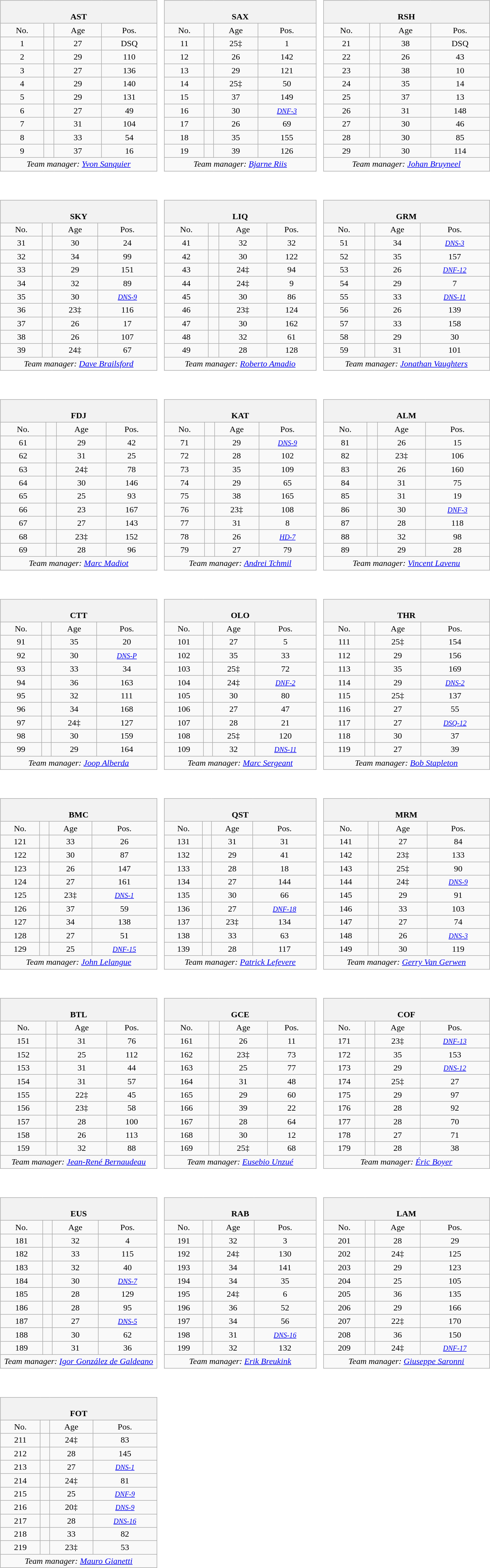<table>
<tr valign=top>
<td style="width:33%;"><br><table class="wikitable" style="width:97%">
<tr>
<th colspan=4> <br>AST</th>
</tr>
<tr style="text-align:center;" class="small">
<td>No.</td>
<td></td>
<td>Age</td>
<td>Pos.</td>
</tr>
<tr>
<td align=center>1</td>
<td></td>
<td align=center>27</td>
<td align=center>DSQ</td>
</tr>
<tr>
<td align=center>2</td>
<td></td>
<td align=center>29</td>
<td align=center>110</td>
</tr>
<tr>
<td align=center>3</td>
<td></td>
<td align=center>27</td>
<td align=center>136</td>
</tr>
<tr>
<td align=center>4</td>
<td></td>
<td align=center>29</td>
<td align=center>140</td>
</tr>
<tr>
<td align=center>5</td>
<td></td>
<td align=center>29</td>
<td align=center>131</td>
</tr>
<tr>
<td align=center>6</td>
<td></td>
<td align=center>27</td>
<td align=center>49</td>
</tr>
<tr>
<td align=center>7</td>
<td></td>
<td align=center>31</td>
<td align=center>104</td>
</tr>
<tr>
<td align=center>8</td>
<td></td>
<td align=center>33</td>
<td align=center>54</td>
</tr>
<tr>
<td align=center>9</td>
<td></td>
<td align=center>37</td>
<td align=center>16</td>
</tr>
<tr align=center>
<td colspan=4><em>Team manager: <a href='#'>Yvon Sanquier</a></em> <br></td>
</tr>
</table>
</td>
<td><br><table class="wikitable" style="width:97%">
<tr>
<th colspan=4> <br>SAX</th>
</tr>
<tr style="text-align:center;" class="small">
<td>No.</td>
<td></td>
<td>Age</td>
<td>Pos.</td>
</tr>
<tr>
<td align=center>11</td>
<td></td>
<td align=center>25‡</td>
<td align=center>1</td>
</tr>
<tr>
<td align=center>12</td>
<td></td>
<td align=center>26</td>
<td align=center>142</td>
</tr>
<tr>
<td align=center>13</td>
<td></td>
<td align=center>29</td>
<td align=center>121</td>
</tr>
<tr>
<td align=center>14</td>
<td></td>
<td align=center>25‡</td>
<td align=center>50</td>
</tr>
<tr>
<td align=center>15</td>
<td></td>
<td align=center>37</td>
<td align=center>149</td>
</tr>
<tr>
<td align=center>16</td>
<td></td>
<td align=center>30</td>
<td align=center><small><em><a href='#'>DNF-3</a></em></small></td>
</tr>
<tr>
<td align=center>17</td>
<td></td>
<td align=center>26</td>
<td align=center>69</td>
</tr>
<tr>
<td align=center>18</td>
<td></td>
<td align=center>35</td>
<td align=center>155</td>
</tr>
<tr>
<td align=center>19</td>
<td></td>
<td align=center>39</td>
<td align=center>126</td>
</tr>
<tr align=center>
<td colspan=4><em>Team manager: <a href='#'>Bjarne Riis</a></em> <br></td>
</tr>
</table>
</td>
<td><br><table class="wikitable" style="width:97%">
<tr>
<th colspan=4> <br>RSH</th>
</tr>
<tr style="text-align:center;" class="small">
<td>No.</td>
<td></td>
<td>Age</td>
<td>Pos.</td>
</tr>
<tr>
<td align=center>21</td>
<td></td>
<td align=center>38</td>
<td align=center>DSQ</td>
</tr>
<tr>
<td align=center>22</td>
<td></td>
<td align=center>26</td>
<td align=center>43</td>
</tr>
<tr>
<td align=center>23</td>
<td></td>
<td align=center>38</td>
<td align=center>10</td>
</tr>
<tr>
<td align=center>24</td>
<td></td>
<td align=center>35</td>
<td align=center>14</td>
</tr>
<tr>
<td align=center>25</td>
<td></td>
<td align=center>37</td>
<td align=center>13</td>
</tr>
<tr>
<td align=center>26</td>
<td></td>
<td align=center>31</td>
<td align=center>148</td>
</tr>
<tr>
<td align=center>27</td>
<td></td>
<td align=center>30</td>
<td align=center>46</td>
</tr>
<tr>
<td align=center>28</td>
<td></td>
<td align=center>30</td>
<td align=center>85</td>
</tr>
<tr>
<td align=center>29</td>
<td></td>
<td align=center>30</td>
<td align=center>114</td>
</tr>
<tr align=center>
<td colspan=4><em>Team manager: <a href='#'>Johan Bruyneel</a></em> <br></td>
</tr>
</table>
</td>
</tr>
<tr valign=top>
<td><br><table class="wikitable" style="width:97%">
<tr>
<th colspan=4> <br>SKY</th>
</tr>
<tr align=center class=small>
<td>No.</td>
<td></td>
<td>Age</td>
<td>Pos.</td>
</tr>
<tr>
<td align=center>31</td>
<td></td>
<td align=center>30</td>
<td align=center>24</td>
</tr>
<tr>
<td align=center>32</td>
<td></td>
<td align=center>34</td>
<td align=center>99</td>
</tr>
<tr>
<td align=center>33</td>
<td></td>
<td align=center>29</td>
<td align=center>151</td>
</tr>
<tr>
<td align=center>34</td>
<td></td>
<td align=center>32</td>
<td align=center>89</td>
</tr>
<tr>
<td align=center>35</td>
<td></td>
<td align=center>30</td>
<td align=center><small><em><a href='#'>DNS-9</a></em></small></td>
</tr>
<tr>
<td align=center>36</td>
<td></td>
<td align=center>23‡</td>
<td align=center>116</td>
</tr>
<tr>
<td align=center>37</td>
<td></td>
<td align=center>26</td>
<td align=center>17</td>
</tr>
<tr>
<td align=center>38</td>
<td></td>
<td align=center>26</td>
<td align=center>107</td>
</tr>
<tr>
<td align=center>39</td>
<td></td>
<td align=center>24‡</td>
<td align=center>67</td>
</tr>
<tr align=center>
<td colspan=5><em>Team manager: <a href='#'>Dave Brailsford</a></em> <br></td>
</tr>
</table>
</td>
<td><br><table class="wikitable" style="width:97%">
<tr>
<th colspan=5> <br>LIQ</th>
</tr>
<tr align=center class=small>
<td>No.</td>
<td></td>
<td>Age</td>
<td>Pos.</td>
</tr>
<tr>
<td align=center>41</td>
<td></td>
<td align=center>32</td>
<td align=center>32</td>
</tr>
<tr>
<td align=center>42</td>
<td></td>
<td align=center>30</td>
<td align=center>122</td>
</tr>
<tr>
<td align=center>43</td>
<td></td>
<td align=center>24‡</td>
<td align=center>94</td>
</tr>
<tr>
<td align=center>44</td>
<td></td>
<td align=center>24‡</td>
<td align=center>9</td>
</tr>
<tr>
<td align=center>45</td>
<td></td>
<td align=center>30</td>
<td align=center>86</td>
</tr>
<tr>
<td align=center>46</td>
<td></td>
<td align=center>23‡</td>
<td align=center>124</td>
</tr>
<tr>
<td align=center>47</td>
<td></td>
<td align=center>30</td>
<td align=center>162</td>
</tr>
<tr>
<td align=center>48</td>
<td></td>
<td align=center>32</td>
<td align=center>61</td>
</tr>
<tr>
<td align=center>49</td>
<td></td>
<td align=center>28</td>
<td align=center>128</td>
</tr>
<tr align=center>
<td colspan=5><em>Team manager: <a href='#'>Roberto Amadio</a></em> <br></td>
</tr>
</table>
</td>
<td><br><table class="wikitable" style="width:97%">
<tr>
<th colspan=5> <br>GRM</th>
</tr>
<tr align=center class=small>
<td>No.</td>
<td></td>
<td>Age</td>
<td>Pos.</td>
</tr>
<tr>
<td align=center>51</td>
<td></td>
<td align=center>34</td>
<td align=center><small><em><a href='#'>DNS-3</a></em></small></td>
</tr>
<tr>
<td align=center>52</td>
<td></td>
<td align=center>35</td>
<td align=center>157</td>
</tr>
<tr>
<td align=center>53</td>
<td></td>
<td align=center>26</td>
<td align=center><small><em><a href='#'>DNF-12</a></em></small></td>
</tr>
<tr>
<td align=center>54</td>
<td></td>
<td align=center>29</td>
<td align=center>7</td>
</tr>
<tr>
<td align=center>55</td>
<td></td>
<td align=center>33</td>
<td align=center><small><em><a href='#'>DNS-11</a></em></small></td>
</tr>
<tr>
<td align=center>56</td>
<td></td>
<td align=center>26</td>
<td align=center>139</td>
</tr>
<tr>
<td align=center>57</td>
<td></td>
<td align=center>33</td>
<td align=center>158</td>
</tr>
<tr>
<td align=center>58</td>
<td></td>
<td align=center>29</td>
<td align=center>30</td>
</tr>
<tr>
<td align=center>59</td>
<td></td>
<td align=center>31</td>
<td align=center>101</td>
</tr>
<tr align=center>
<td colspan=5><em>Team manager: <a href='#'>Jonathan Vaughters</a></em> <br></td>
</tr>
</table>
</td>
</tr>
<tr valign=top>
<td><br><table class="wikitable" style="width:97%">
<tr>
<th colspan=5> <br>FDJ</th>
</tr>
<tr align=center class=small>
<td>No.</td>
<td></td>
<td>Age</td>
<td>Pos.</td>
</tr>
<tr>
<td align=center>61</td>
<td></td>
<td align=center>29</td>
<td align=center>42</td>
</tr>
<tr>
<td align=center>62</td>
<td></td>
<td align=center>31</td>
<td align=center>25</td>
</tr>
<tr>
<td align=center>63</td>
<td></td>
<td align=center>24‡</td>
<td align=center>78</td>
</tr>
<tr>
<td align=center>64</td>
<td></td>
<td align=center>30</td>
<td align=center>146</td>
</tr>
<tr>
<td align=center>65</td>
<td></td>
<td align=center>25</td>
<td align=center>93</td>
</tr>
<tr>
<td align=center>66</td>
<td></td>
<td align=center>23</td>
<td align=center>167</td>
</tr>
<tr>
<td align=center>67</td>
<td></td>
<td align=center>27</td>
<td align=center>143</td>
</tr>
<tr>
<td align=center>68</td>
<td></td>
<td align=center>23‡</td>
<td align=center>152</td>
</tr>
<tr>
<td align=center>69</td>
<td></td>
<td align=center>28</td>
<td align=center>96</td>
</tr>
<tr align=center>
<td colspan=5><em>Team manager: <a href='#'>Marc Madiot</a></em> <br></td>
</tr>
</table>
</td>
<td><br><table class="wikitable" style="width:97%">
<tr>
<th colspan=5> <br>KAT</th>
</tr>
<tr align=center class=small>
<td>No.</td>
<td></td>
<td>Age</td>
<td>Pos.</td>
</tr>
<tr>
<td align=center>71</td>
<td></td>
<td align=center>29</td>
<td align=center><small><em><a href='#'>DNS-9</a></em></small></td>
</tr>
<tr>
<td align=center>72</td>
<td></td>
<td align=center>28</td>
<td align=center>102</td>
</tr>
<tr>
<td align=center>73</td>
<td></td>
<td align=center>35</td>
<td align=center>109</td>
</tr>
<tr>
<td align=center>74</td>
<td></td>
<td align=center>29</td>
<td align=center>65</td>
</tr>
<tr>
<td align=center>75</td>
<td></td>
<td align=center>38</td>
<td align=center>165</td>
</tr>
<tr>
<td align=center>76</td>
<td></td>
<td align=center>23‡</td>
<td align=center>108</td>
</tr>
<tr>
<td align=center>77</td>
<td></td>
<td align=center>31</td>
<td align=center>8</td>
</tr>
<tr>
<td align=center>78</td>
<td></td>
<td align=center>26</td>
<td align=center><small><em><a href='#'>HD-7</a></em></small></td>
</tr>
<tr>
<td align=center>79</td>
<td></td>
<td align=center>27</td>
<td align=center>79</td>
</tr>
<tr align=center>
<td colspan=5><em>Team manager: <a href='#'>Andrei Tchmil</a></em> <br></td>
</tr>
</table>
</td>
<td><br><table class="wikitable" style="width:97%">
<tr>
<th colspan=5> <br>ALM</th>
</tr>
<tr align=center class=small>
<td>No.</td>
<td></td>
<td>Age</td>
<td>Pos.</td>
</tr>
<tr>
<td align=center>81</td>
<td></td>
<td align=center>26</td>
<td align=center>15</td>
</tr>
<tr>
<td align=center>82</td>
<td></td>
<td align=center>23‡</td>
<td align=center>106</td>
</tr>
<tr>
<td align=center>83</td>
<td></td>
<td align=center>26</td>
<td align=center>160</td>
</tr>
<tr>
<td align=center>84</td>
<td></td>
<td align=center>31</td>
<td align=center>75</td>
</tr>
<tr>
<td align=center>85</td>
<td></td>
<td align=center>31</td>
<td align=center>19</td>
</tr>
<tr>
<td align=center>86</td>
<td></td>
<td align=center>30</td>
<td align=center><small><em><a href='#'>DNF-3</a></em></small></td>
</tr>
<tr>
<td align=center>87</td>
<td></td>
<td align=center>28</td>
<td align=center>118</td>
</tr>
<tr>
<td align=center>88</td>
<td></td>
<td align=center>32</td>
<td align=center>98</td>
</tr>
<tr>
<td align=center>89</td>
<td></td>
<td align=center>29</td>
<td align=center>28</td>
</tr>
<tr align=center>
<td colspan=5><em>Team manager: <a href='#'>Vincent Lavenu</a></em> <br></td>
</tr>
</table>
</td>
</tr>
<tr valign=top>
<td><br><table class="wikitable" style="width:97%">
<tr>
<th colspan=5> <br>CTT</th>
</tr>
<tr align=center class=small>
<td>No.</td>
<td></td>
<td>Age</td>
<td>Pos.</td>
</tr>
<tr>
<td align=center>91</td>
<td></td>
<td align=center>35</td>
<td align=center>20</td>
</tr>
<tr>
<td align=center>92</td>
<td></td>
<td align=center>30</td>
<td align=center><small><em><a href='#'>DNS-P</a></em></small></td>
</tr>
<tr>
<td align=center>93</td>
<td></td>
<td align=center>33</td>
<td align=center>34</td>
</tr>
<tr>
<td align=center>94</td>
<td></td>
<td align=center>36</td>
<td align=center>163</td>
</tr>
<tr>
<td align=center>95</td>
<td></td>
<td align=center>32</td>
<td align=center>111</td>
</tr>
<tr>
<td align=center>96</td>
<td></td>
<td align=center>34</td>
<td align=center>168</td>
</tr>
<tr>
<td align=center>97</td>
<td></td>
<td align=center>24‡</td>
<td align=center>127</td>
</tr>
<tr>
<td align=center>98</td>
<td></td>
<td align=center>30</td>
<td align=center>159</td>
</tr>
<tr>
<td align=center>99</td>
<td></td>
<td align=center>29</td>
<td align=center>164</td>
</tr>
<tr align=center>
<td colspan=5><em>Team manager: <a href='#'>Joop Alberda</a></em> <br></td>
</tr>
</table>
</td>
<td><br><table class="wikitable" style="width:97%">
<tr>
<th colspan=5> <br>OLO</th>
</tr>
<tr align=center class=small>
<td>No.</td>
<td></td>
<td>Age</td>
<td>Pos.</td>
</tr>
<tr>
<td align=center>101</td>
<td></td>
<td align=center>27</td>
<td align=center>5</td>
</tr>
<tr>
<td align=center>102</td>
<td></td>
<td align=center>35</td>
<td align=center>33</td>
</tr>
<tr>
<td align=center>103</td>
<td></td>
<td align=center>25‡</td>
<td align=center>72</td>
</tr>
<tr>
<td align=center>104</td>
<td></td>
<td align=center>24‡</td>
<td align=center><small><em><a href='#'>DNF-2</a></em></small></td>
</tr>
<tr>
<td align=center>105</td>
<td></td>
<td align=center>30</td>
<td align=center>80</td>
</tr>
<tr>
<td align=center>106</td>
<td></td>
<td align=center>27</td>
<td align=center>47</td>
</tr>
<tr>
<td align=center>107</td>
<td></td>
<td align=center>28</td>
<td align=center>21</td>
</tr>
<tr>
<td align=center>108</td>
<td></td>
<td align=center>25‡</td>
<td align=center>120</td>
</tr>
<tr>
<td align=center>109</td>
<td></td>
<td align=center>32</td>
<td align=center><small><em><a href='#'>DNS-11</a></em></small></td>
</tr>
<tr align=center>
<td colspan=5><em>Team manager: <a href='#'>Marc Sergeant</a></em> <br></td>
</tr>
</table>
</td>
<td><br><table class="wikitable" style="width:97%">
<tr>
<th colspan=5> <br>THR</th>
</tr>
<tr align=center class=small>
<td>No.</td>
<td></td>
<td>Age</td>
<td>Pos.</td>
</tr>
<tr>
<td align=center>111</td>
<td></td>
<td align=center>25‡</td>
<td align=center>154</td>
</tr>
<tr>
<td align=center>112</td>
<td></td>
<td align=center>29</td>
<td align=center>156</td>
</tr>
<tr>
<td align=center>113</td>
<td></td>
<td align=center>35</td>
<td align=center>169</td>
</tr>
<tr>
<td align=center>114</td>
<td></td>
<td align=center>29</td>
<td align=center><small><em><a href='#'>DNS-2</a></em></small></td>
</tr>
<tr>
<td align=center>115</td>
<td></td>
<td align=center>25‡</td>
<td align=center>137</td>
</tr>
<tr>
<td align=center>116</td>
<td></td>
<td align=center>27</td>
<td align=center>55</td>
</tr>
<tr>
<td align=center>117</td>
<td></td>
<td align=center>27</td>
<td align=center><small><em><a href='#'>DSQ-12</a></em></small></td>
</tr>
<tr>
<td align=center>118</td>
<td></td>
<td align=center>30</td>
<td align=center>37</td>
</tr>
<tr>
<td align=center>119</td>
<td></td>
<td align=center>27</td>
<td align=center>39</td>
</tr>
<tr align=center>
<td colspan=5><em>Team manager: <a href='#'>Bob Stapleton</a></em> <br></td>
</tr>
</table>
</td>
</tr>
<tr valign=top>
<td><br><table class="wikitable" style="width:97%">
<tr>
<th colspan=5> <br>BMC</th>
</tr>
<tr align=center class=small>
<td>No.</td>
<td></td>
<td>Age</td>
<td>Pos.</td>
</tr>
<tr>
<td align=center>121</td>
<td></td>
<td align=center>33</td>
<td align=center>26</td>
</tr>
<tr>
<td align=center>122</td>
<td></td>
<td align=center>30</td>
<td align=center>87</td>
</tr>
<tr>
<td align=center>123</td>
<td></td>
<td align=center>26</td>
<td align=center>147</td>
</tr>
<tr>
<td align=center>124</td>
<td></td>
<td align=center>27</td>
<td align=center>161</td>
</tr>
<tr>
<td align=center>125</td>
<td></td>
<td align=center>23‡</td>
<td align=center><small><em><a href='#'>DNS-1</a></em></small></td>
</tr>
<tr>
<td align=center>126</td>
<td></td>
<td align=center>37</td>
<td align=center>59</td>
</tr>
<tr>
<td align=center>127</td>
<td></td>
<td align=center>34</td>
<td align=center>138</td>
</tr>
<tr>
<td align=center>128</td>
<td></td>
<td align=center>27</td>
<td align=center>51</td>
</tr>
<tr>
<td align=center>129</td>
<td></td>
<td align=center>25</td>
<td align=center><small><em><a href='#'>DNF-15</a></em></small></td>
</tr>
<tr align=center>
<td colspan=5><em>Team manager: <a href='#'>John Lelangue</a></em> <br></td>
</tr>
</table>
</td>
<td><br><table class="wikitable" style="width:97%">
<tr>
<th colspan=5> <br>QST</th>
</tr>
<tr align=center class=small>
<td>No.</td>
<td></td>
<td>Age</td>
<td>Pos.</td>
</tr>
<tr>
<td align=center>131</td>
<td></td>
<td align=center>31</td>
<td align=center>31</td>
</tr>
<tr>
<td align=center>132</td>
<td></td>
<td align=center>29</td>
<td align=center>41</td>
</tr>
<tr>
<td align=center>133</td>
<td></td>
<td align=center>28</td>
<td align=center>18</td>
</tr>
<tr>
<td align=center>134</td>
<td></td>
<td align=center>27</td>
<td align=center>144</td>
</tr>
<tr>
<td align=center>135</td>
<td></td>
<td align=center>30</td>
<td align=center>66</td>
</tr>
<tr>
<td align=center>136</td>
<td></td>
<td align=center>27</td>
<td align=center><small><em><a href='#'>DNF-18</a></em></small></td>
</tr>
<tr>
<td align=center>137</td>
<td></td>
<td align=center>23‡</td>
<td align=center>134</td>
</tr>
<tr>
<td align=center>138</td>
<td></td>
<td align=center>33</td>
<td align=center>63</td>
</tr>
<tr>
<td align=center>139</td>
<td></td>
<td align=center>28</td>
<td align=center>117</td>
</tr>
<tr align=center>
<td colspan=5><em>Team manager: <a href='#'>Patrick Lefevere</a></em> <br></td>
</tr>
</table>
</td>
<td><br><table class="wikitable" style="width:97%">
<tr>
<th colspan=5> <br>MRM</th>
</tr>
<tr align=center class=small>
<td>No.</td>
<td></td>
<td>Age</td>
<td>Pos.</td>
</tr>
<tr>
<td align=center>141</td>
<td></td>
<td align=center>27</td>
<td align=center>84</td>
</tr>
<tr>
<td align=center>142</td>
<td></td>
<td align=center>23‡</td>
<td align=center>133</td>
</tr>
<tr>
<td align=center>143</td>
<td></td>
<td align=center>25‡</td>
<td align=center>90</td>
</tr>
<tr>
<td align=center>144</td>
<td></td>
<td align=center>24‡</td>
<td align=center><small><em><a href='#'>DNS-9</a></em></small></td>
</tr>
<tr>
<td align=center>145</td>
<td></td>
<td align=center>29</td>
<td align=center>91</td>
</tr>
<tr>
<td align=center>146</td>
<td></td>
<td align=center>33</td>
<td align=center>103</td>
</tr>
<tr>
<td align=center>147</td>
<td></td>
<td align=center>27</td>
<td align=center>74</td>
</tr>
<tr>
<td align=center>148</td>
<td></td>
<td align=center>26</td>
<td align=center><small><em><a href='#'>DNS-3</a></em></small></td>
</tr>
<tr>
<td align=center>149</td>
<td></td>
<td align=center>30</td>
<td align=center>119</td>
</tr>
<tr align=center>
<td colspan=5><em>Team manager: <a href='#'>Gerry Van Gerwen</a></em></td>
</tr>
</table>
</td>
</tr>
<tr valign=top>
<td><br><table class="wikitable" style="width:97%">
<tr>
<th colspan=5> <br>BTL</th>
</tr>
<tr align=center class=small>
<td>No.</td>
<td></td>
<td>Age</td>
<td>Pos.</td>
</tr>
<tr>
<td align=center>151</td>
<td></td>
<td align=center>31</td>
<td align=center>76</td>
</tr>
<tr>
<td align=center>152</td>
<td></td>
<td align=center>25</td>
<td align=center>112</td>
</tr>
<tr>
<td align=center>153</td>
<td></td>
<td align=center>31</td>
<td align=center>44</td>
</tr>
<tr>
<td align=center>154</td>
<td></td>
<td align=center>31</td>
<td align=center>57</td>
</tr>
<tr>
<td align=center>155</td>
<td></td>
<td align=center>22‡</td>
<td align=center>45</td>
</tr>
<tr>
<td align=center>156</td>
<td></td>
<td align=center>23‡</td>
<td align=center>58</td>
</tr>
<tr>
<td align=center>157</td>
<td></td>
<td align=center>28</td>
<td align=center>100</td>
</tr>
<tr>
<td align=center>158</td>
<td></td>
<td align=center>26</td>
<td align=center>113</td>
</tr>
<tr>
<td align=center>159</td>
<td></td>
<td align=center>32</td>
<td align=center>88</td>
</tr>
<tr align=center>
<td colspan=5><em>Team manager: <a href='#'>Jean-René Bernaudeau</a></em> <br></td>
</tr>
</table>
</td>
<td><br><table class="wikitable" style="width:97%">
<tr>
<th colspan=5> <br>GCE</th>
</tr>
<tr align=center class=small>
<td>No.</td>
<td></td>
<td>Age</td>
<td>Pos.</td>
</tr>
<tr>
<td align=center>161</td>
<td></td>
<td align=center>26</td>
<td align=center>11</td>
</tr>
<tr>
<td align=center>162</td>
<td></td>
<td align=center>23‡</td>
<td align=center>73</td>
</tr>
<tr>
<td align=center>163</td>
<td></td>
<td align=center>25</td>
<td align=center>77</td>
</tr>
<tr>
<td align=center>164</td>
<td></td>
<td align=center>31</td>
<td align=center>48</td>
</tr>
<tr>
<td align=center>165</td>
<td></td>
<td align=center>29</td>
<td align=center>60</td>
</tr>
<tr>
<td align=center>166</td>
<td></td>
<td align=center>39</td>
<td align=center>22</td>
</tr>
<tr>
<td align=center>167</td>
<td></td>
<td align=center>28</td>
<td align=center>64</td>
</tr>
<tr>
<td align=center>168</td>
<td></td>
<td align=center>30</td>
<td align=center>12</td>
</tr>
<tr>
<td align=center>169</td>
<td></td>
<td align=center>25‡</td>
<td align=center>68</td>
</tr>
<tr align=center>
<td colspan=5><em>Team manager: <a href='#'>Eusebio Unzué</a></em> <br></td>
</tr>
</table>
</td>
<td><br><table class="wikitable" style="width:97%">
<tr>
<th colspan=5> <br>COF</th>
</tr>
<tr align=center class=small>
<td>No.</td>
<td></td>
<td>Age</td>
<td>Pos.</td>
</tr>
<tr>
<td align=center>171</td>
<td></td>
<td align=center>23‡</td>
<td align=center><small><em><a href='#'>DNF-13</a></em></small></td>
</tr>
<tr>
<td align=center>172</td>
<td></td>
<td align=center>35</td>
<td align=center>153</td>
</tr>
<tr>
<td align=center>173</td>
<td></td>
<td align=center>29</td>
<td align=center><small><em><a href='#'>DNS-12</a></em></small></td>
</tr>
<tr>
<td align=center>174</td>
<td></td>
<td align=center>25‡</td>
<td align=center>27</td>
</tr>
<tr>
<td align=center>175</td>
<td></td>
<td align=center>29</td>
<td align=center>97</td>
</tr>
<tr>
<td align=center>176</td>
<td></td>
<td align=center>28</td>
<td align=center>92</td>
</tr>
<tr>
<td align=center>177</td>
<td></td>
<td align=center>28</td>
<td align=center>70</td>
</tr>
<tr>
<td align=center>178</td>
<td></td>
<td align=center>27</td>
<td align=center>71</td>
</tr>
<tr>
<td align=center>179</td>
<td></td>
<td align=center>28</td>
<td align=center>38</td>
</tr>
<tr align=center>
<td colspan=5><em>Team manager: <a href='#'>Éric Boyer</a></em> <br></td>
</tr>
</table>
</td>
</tr>
<tr valign=top>
<td><br><table class="wikitable" style="width:97%">
<tr>
<th colspan=5> <br>EUS</th>
</tr>
<tr align=center class=small>
<td>No.</td>
<td></td>
<td>Age</td>
<td>Pos.</td>
</tr>
<tr>
<td align=center>181</td>
<td></td>
<td align=center>32</td>
<td align=center>4</td>
</tr>
<tr>
<td align=center>182</td>
<td></td>
<td align=center>33</td>
<td align=center>115</td>
</tr>
<tr>
<td align=center>183</td>
<td></td>
<td align=center>32</td>
<td align=center>40</td>
</tr>
<tr>
<td align=center>184</td>
<td></td>
<td align=center>30</td>
<td align=center><small><em><a href='#'>DNS-7</a></em></small></td>
</tr>
<tr>
<td align=center>185</td>
<td></td>
<td align=center>28</td>
<td align=center>129</td>
</tr>
<tr>
<td align=center>186</td>
<td></td>
<td align=center>28</td>
<td align=center>95</td>
</tr>
<tr>
<td align=center>187</td>
<td></td>
<td align=center>27</td>
<td align=center><small><em><a href='#'>DNS-5</a></em></small></td>
</tr>
<tr>
<td align=center>188</td>
<td></td>
<td align=center>30</td>
<td align=center>62</td>
</tr>
<tr>
<td align=center>189</td>
<td></td>
<td align=center>31</td>
<td align=center>36</td>
</tr>
<tr align=center>
<td colspan=5><em>Team manager: <a href='#'>Igor González de Galdeano</a></em> <br></td>
</tr>
</table>
</td>
<td><br><table class="wikitable" style="width:97%">
<tr>
<th colspan=5> <br>RAB</th>
</tr>
<tr align=center class=small>
<td>No.</td>
<td></td>
<td>Age</td>
<td>Pos.</td>
</tr>
<tr>
<td align=center>191</td>
<td></td>
<td align=center>32</td>
<td align=center>3</td>
</tr>
<tr>
<td align=center>192</td>
<td></td>
<td align=center>24‡</td>
<td align=center>130</td>
</tr>
<tr>
<td align=center>193</td>
<td></td>
<td align=center>34</td>
<td align=center>141</td>
</tr>
<tr>
<td align=center>194</td>
<td></td>
<td align=center>34</td>
<td align=center>35</td>
</tr>
<tr>
<td align=center>195</td>
<td></td>
<td align=center>24‡</td>
<td align=center>6</td>
</tr>
<tr>
<td align=center>196</td>
<td></td>
<td align=center>36</td>
<td align=center>52</td>
</tr>
<tr>
<td align=center>197</td>
<td></td>
<td align=center>34</td>
<td align=center>56</td>
</tr>
<tr>
<td align=center>198</td>
<td></td>
<td align=center>31</td>
<td align=center><small><em><a href='#'>DNS-16</a></em></small></td>
</tr>
<tr>
<td align=center>199</td>
<td></td>
<td align=center>32</td>
<td align=center>132</td>
</tr>
<tr align=center>
<td colspan=5><em>Team manager: <a href='#'>Erik Breukink</a></em> <br></td>
</tr>
</table>
</td>
<td><br><table class="wikitable" style="width:97%">
<tr>
<th colspan=5> <br>LAM</th>
</tr>
<tr align=center class=small>
<td>No.</td>
<td></td>
<td>Age</td>
<td>Pos.</td>
</tr>
<tr>
<td align=center>201</td>
<td></td>
<td align=center>28</td>
<td align=center>29</td>
</tr>
<tr>
<td align=center>202</td>
<td></td>
<td align=center>24‡</td>
<td align=center>125</td>
</tr>
<tr>
<td align=center>203</td>
<td></td>
<td align=center>29</td>
<td align=center>123</td>
</tr>
<tr>
<td align=center>204</td>
<td></td>
<td align=center>25</td>
<td align=center>105</td>
</tr>
<tr>
<td align=center>205</td>
<td></td>
<td align=center>36</td>
<td align=center>135</td>
</tr>
<tr>
<td align=center>206</td>
<td></td>
<td align=center>29</td>
<td align=center>166</td>
</tr>
<tr>
<td align=center>207</td>
<td></td>
<td align=center>22‡</td>
<td align=center>170</td>
</tr>
<tr>
<td align=center>208</td>
<td></td>
<td align=center>36</td>
<td align=center>150</td>
</tr>
<tr>
<td align=center>209</td>
<td></td>
<td align=center>24‡</td>
<td align=center><small><em><a href='#'>DNF-17</a></em></small></td>
</tr>
<tr align=center>
<td colspan=5><em>Team manager: <a href='#'>Giuseppe Saronni</a></em> <br></td>
</tr>
</table>
</td>
</tr>
<tr valign=top>
<td><br><table class="wikitable" style="width:97%">
<tr>
<th colspan=5> <br>FOT</th>
</tr>
<tr align=center class=small>
<td>No.</td>
<td></td>
<td>Age</td>
<td>Pos.</td>
</tr>
<tr>
<td align=center>211</td>
<td></td>
<td align=center>24‡</td>
<td align=center>83</td>
</tr>
<tr>
<td align=center>212</td>
<td></td>
<td align=center>28</td>
<td align=center>145</td>
</tr>
<tr>
<td align=center>213</td>
<td></td>
<td align=center>27</td>
<td align=center><small><em><a href='#'>DNS-1</a></em></small></td>
</tr>
<tr>
<td align=center>214</td>
<td></td>
<td align=center>24‡</td>
<td align=center>81</td>
</tr>
<tr>
<td align=center>215</td>
<td></td>
<td align=center>25</td>
<td align=center><small><em><a href='#'>DNF-9</a></em></small></td>
</tr>
<tr>
<td align=center>216</td>
<td></td>
<td align=center>20‡</td>
<td align=center><small><em><a href='#'>DNS-9</a></em></small></td>
</tr>
<tr>
<td align=center>217</td>
<td></td>
<td align=center>28</td>
<td align=center><small><em><a href='#'>DNS-16</a></em></small></td>
</tr>
<tr>
<td align=center>218</td>
<td></td>
<td align=center>33</td>
<td align=center>82</td>
</tr>
<tr>
<td align=center>219</td>
<td></td>
<td align=center>23‡</td>
<td align=center>53</td>
</tr>
<tr align=center>
<td colspan=5><em>Team manager: <a href='#'>Mauro Gianetti</a></em> <br></td>
</tr>
</table>
</td>
</tr>
</table>
